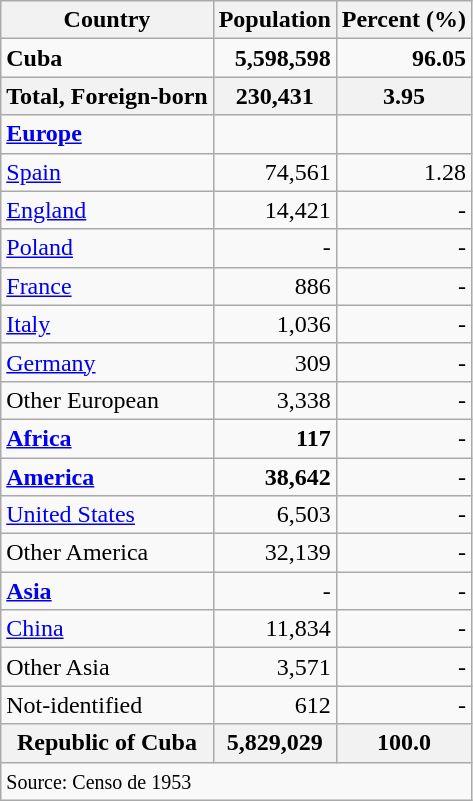<table class="wikitable sortable" style="text-align:right">
<tr>
<th>Country</th>
<th>Population<br></th>
<th>Percent (%)</th>
</tr>
<tr>
<td align=left> <strong>Cuba</strong></td>
<td><strong>5,598,598</strong></td>
<td><strong>96.05</strong></td>
</tr>
<tr>
<th align=left>Total, Foreign-born</th>
<th>230,431</th>
<th>3.95</th>
</tr>
<tr>
<td align=left><strong><a href='#'>Europe</a></strong></td>
<td><strong> </strong></td>
<td></td>
</tr>
<tr>
<td align=left> <a href='#'>Spain</a></td>
<td>74,561</td>
<td>1.28</td>
</tr>
<tr>
<td align=left> <a href='#'>England</a></td>
<td>14,421</td>
<td>-</td>
</tr>
<tr>
<td align=left> <a href='#'>Poland</a></td>
<td>-</td>
<td>-</td>
</tr>
<tr>
<td align=left> <a href='#'>France</a></td>
<td>886</td>
<td>-</td>
</tr>
<tr>
<td align=left> <a href='#'>Italy</a></td>
<td>1,036</td>
<td>-</td>
</tr>
<tr>
<td align=left> <a href='#'>Germany</a></td>
<td>309</td>
<td>-</td>
</tr>
<tr>
<td align=left>Other European</td>
<td>3,338</td>
<td>-</td>
</tr>
<tr>
<td align=left><strong><a href='#'>Africa</a></strong></td>
<td><strong>117</strong></td>
<td>-</td>
</tr>
<tr>
<td align=left><strong><a href='#'>America</a></strong></td>
<td><strong>38,642</strong></td>
<td>-</td>
</tr>
<tr>
<td align=left> <a href='#'>United States</a></td>
<td>6,503</td>
<td>-</td>
</tr>
<tr>
<td align=left>Other America</td>
<td>32,139</td>
<td>-</td>
</tr>
<tr>
<td align=left><strong><a href='#'>Asia</a></strong></td>
<td>-</td>
<td>-</td>
</tr>
<tr>
<td align=left> <a href='#'>China</a></td>
<td>11,834</td>
<td>-</td>
</tr>
<tr>
<td align=left>Other Asia</td>
<td>3,571</td>
<td>-</td>
</tr>
<tr>
<td align=left>Not-identified</td>
<td>612</td>
<td>-</td>
</tr>
<tr>
<th align=center><strong>Republic of Cuba</strong></th>
<th align=center><strong>5,829,029</strong></th>
<th align=center><strong>100.0</strong></th>
</tr>
<tr>
<td colspan="4" style="text-align:left;"><small>Source: Censo de 1953</small></td>
</tr>
</table>
